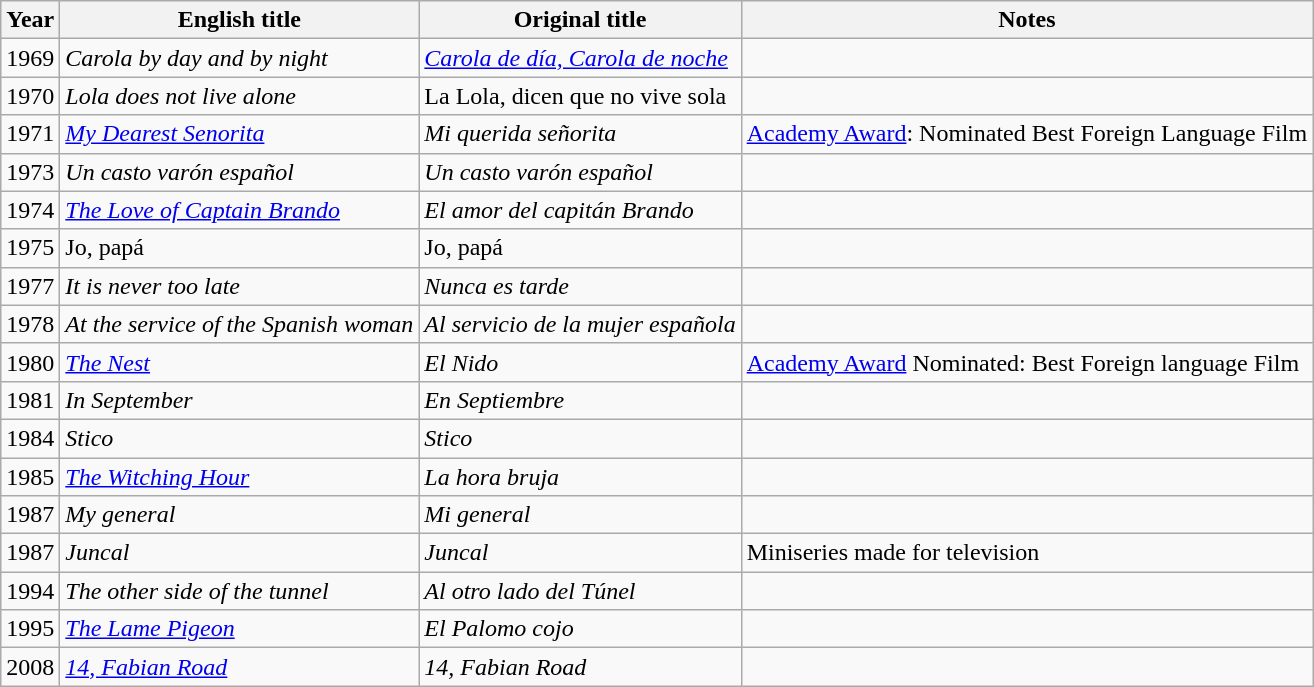<table class="wikitable sortable">
<tr>
<th>Year</th>
<th>English title</th>
<th>Original title</th>
<th>Notes</th>
</tr>
<tr>
<td>1969</td>
<td><em>Carola by day and by night</em></td>
<td><em><a href='#'>Carola de día, Carola de noche</a></em></td>
<td></td>
</tr>
<tr>
<td>1970</td>
<td><em>Lola does not live alone</em></td>
<td>La Lola, dicen que no vive sola</td>
<td></td>
</tr>
<tr>
<td>1971</td>
<td><em><a href='#'>My Dearest Senorita</a></em></td>
<td><em>Mi querida señorita</em></td>
<td><a href='#'>Academy Award</a>: Nominated Best Foreign Language Film</td>
</tr>
<tr>
<td>1973</td>
<td><em>Un casto varón español</em></td>
<td><em>Un casto varón español</em></td>
<td></td>
</tr>
<tr>
<td>1974</td>
<td><em><a href='#'>The Love of Captain Brando</a></em></td>
<td><em>El amor del capitán Brando</em></td>
<td></td>
</tr>
<tr>
<td>1975</td>
<td>Jo, papá</td>
<td>Jo, papá</td>
<td></td>
</tr>
<tr>
<td>1977</td>
<td><em>It is never too late</em></td>
<td><em>Nunca es tarde</em></td>
<td></td>
</tr>
<tr>
<td>1978</td>
<td><em>At the service of the Spanish woman</em></td>
<td><em>Al servicio de la mujer española</em></td>
<td></td>
</tr>
<tr>
<td>1980</td>
<td><em><a href='#'>The Nest</a></em></td>
<td><em>El Nido</em></td>
<td><a href='#'>Academy Award</a> Nominated: Best Foreign language Film</td>
</tr>
<tr>
<td>1981</td>
<td><em>In September</em></td>
<td><em>En Septiembre</em></td>
<td></td>
</tr>
<tr>
<td>1984</td>
<td><em>Stico</em></td>
<td><em>Stico</em></td>
<td></td>
</tr>
<tr>
<td>1985</td>
<td><em><a href='#'>The Witching Hour</a></em></td>
<td><em>La hora bruja</em></td>
<td></td>
</tr>
<tr>
<td>1987</td>
<td><em>My general</em></td>
<td><em>Mi general</em></td>
<td></td>
</tr>
<tr>
<td>1987</td>
<td><em>Juncal</em></td>
<td><em>Juncal</em></td>
<td>Miniseries made for  television</td>
</tr>
<tr>
<td>1994</td>
<td><em>The other side of the tunnel</em></td>
<td><em>Al otro lado del Túnel</em></td>
<td></td>
</tr>
<tr>
<td>1995</td>
<td><em><a href='#'>The Lame Pigeon</a></em></td>
<td><em>El Palomo cojo</em></td>
<td></td>
</tr>
<tr>
<td>2008</td>
<td><em><a href='#'>14, Fabian Road</a></em></td>
<td><em>14, Fabian Road</em></td>
<td></td>
</tr>
</table>
